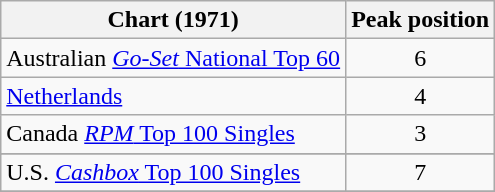<table class="wikitable sortable">
<tr>
<th>Chart (1971)</th>
<th align="center">Peak position</th>
</tr>
<tr>
<td>Australian <a href='#'><em>Go-Set</em> National Top 60</a></td>
<td align="center">6</td>
</tr>
<tr>
<td><a href='#'>Netherlands</a></td>
<td align="center">4</td>
</tr>
<tr>
<td>Canada <a href='#'><em>RPM</em> Top 100 Singles</a></td>
<td align="center">3</td>
</tr>
<tr>
</tr>
<tr>
</tr>
<tr>
<td>U.S. <a href='#'><em>Cashbox</em> Top 100 Singles</a></td>
<td align="center">7</td>
</tr>
<tr>
</tr>
</table>
